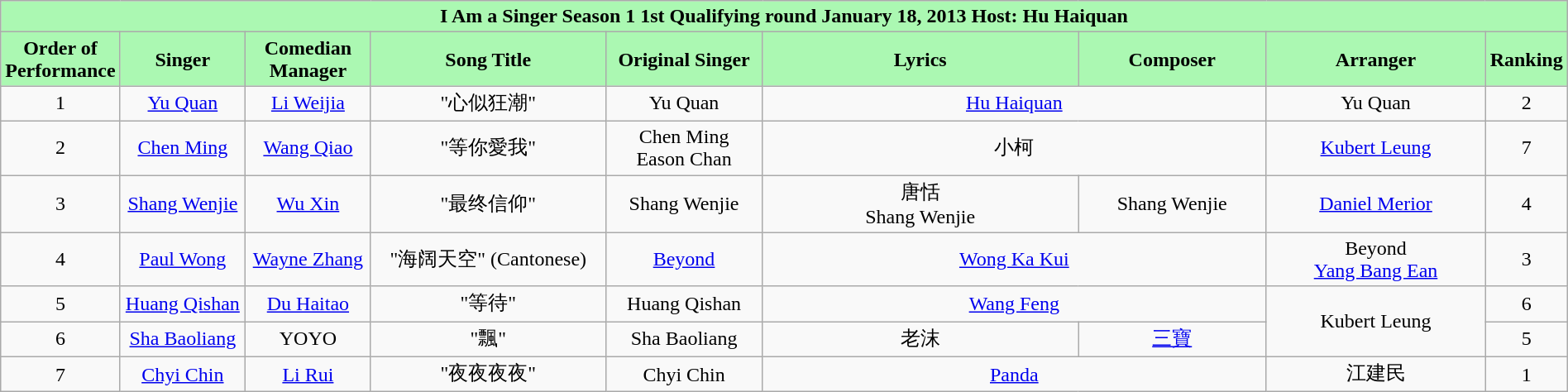<table class="wikitable sortable mw-collapsible" width="100%" style="text-align:center">
<tr align=center style="background:#ABF8B2">
<td colspan="9"><div><strong>I Am a Singer Season 1 1st Qualifying round January 18, 2013 Host: Hu Haiquan</strong></div></td>
</tr>
<tr align=center style="background:#ABF8B2">
<td style="width:5%"><strong>Order of Performance</strong></td>
<td style="width:8%"><strong>Singer</strong></td>
<td style="width:8%"><strong>Comedian Manager</strong></td>
<td style="width:15%"><strong>Song Title</strong></td>
<td style="width:10%"><strong>Original Singer</strong></td>
<td style=width:10%"><strong>Lyrics</strong></td>
<td style="width:12%"><strong>Composer</strong></td>
<td style="width:14%"><strong>Arranger</strong></td>
<td style="width:5%"><strong>Ranking</strong></td>
</tr>
<tr>
<td>1</td>
<td><a href='#'>Yu Quan</a></td>
<td><a href='#'>Li Weijia</a></td>
<td>"心似狂潮"</td>
<td>Yu Quan</td>
<td colspan="2"><a href='#'>Hu Haiquan</a></td>
<td>Yu Quan</td>
<td>2</td>
</tr>
<tr>
<td>2</td>
<td><a href='#'>Chen Ming</a></td>
<td><a href='#'>Wang Qiao</a></td>
<td>"等你愛我"</td>
<td>Chen Ming<br>Eason Chan<br></td>
<td colspan="2">小柯</td>
<td><a href='#'>Kubert Leung</a></td>
<td>7</td>
</tr>
<tr>
<td>3</td>
<td><a href='#'>Shang Wenjie</a></td>
<td><a href='#'>Wu Xin</a></td>
<td>"最终信仰"</td>
<td>Shang Wenjie</td>
<td>唐恬<br>Shang Wenjie</td>
<td>Shang Wenjie</td>
<td><a href='#'>Daniel Merior</a></td>
<td>4</td>
</tr>
<tr>
<td>4</td>
<td><a href='#'>Paul Wong</a></td>
<td><a href='#'>Wayne Zhang</a></td>
<td>"海阔天空" (Cantonese)</td>
<td><a href='#'>Beyond</a></td>
<td colspan="2"><a href='#'>Wong Ka Kui</a></td>
<td>Beyond<br><a href='#'>Yang Bang Ean</a></td>
<td>3</td>
</tr>
<tr>
<td>5</td>
<td><a href='#'>Huang Qishan</a></td>
<td><a href='#'>Du Haitao</a></td>
<td>"等待"</td>
<td>Huang Qishan</td>
<td colspan="2"><a href='#'>Wang Feng</a></td>
<td rowspan="2">Kubert Leung</td>
<td>6</td>
</tr>
<tr>
<td>6</td>
<td><a href='#'>Sha Baoliang</a></td>
<td>YOYO</td>
<td>"飄"</td>
<td>Sha Baoliang</td>
<td>老沫</td>
<td><a href='#'>三寶</a></td>
<td>5</td>
</tr>
<tr>
<td>7</td>
<td><a href='#'>Chyi Chin</a></td>
<td><a href='#'>Li Rui</a></td>
<td>"夜夜夜夜"</td>
<td>Chyi Chin</td>
<td colspan="2"><a href='#'>Panda</a></td>
<td>江建民</td>
<td>1</td>
</tr>
</table>
